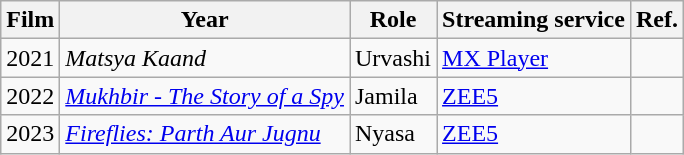<table class="wikitable">
<tr>
<th>Film</th>
<th>Year</th>
<th>Role</th>
<th>Streaming service</th>
<th>Ref.</th>
</tr>
<tr>
<td>2021</td>
<td><em>Matsya Kaand</em></td>
<td>Urvashi</td>
<td><a href='#'>MX Player</a></td>
<td></td>
</tr>
<tr>
<td>2022</td>
<td><em><a href='#'>Mukhbir - The Story of a Spy</a></em></td>
<td>Jamila</td>
<td><a href='#'>ZEE5</a></td>
<td></td>
</tr>
<tr>
<td>2023</td>
<td><em><a href='#'>Fireflies: Parth Aur Jugnu</a></em></td>
<td>Nyasa</td>
<td><a href='#'>ZEE5</a></td>
<td></td>
</tr>
</table>
